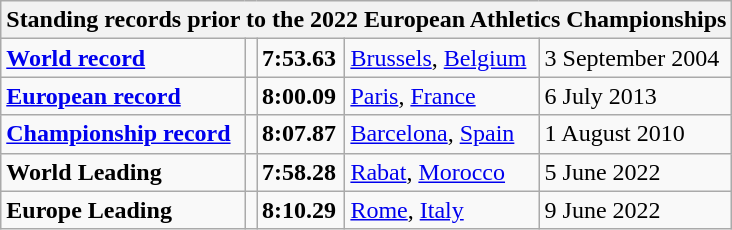<table class="wikitable">
<tr>
<th colspan="5">Standing records prior to the 2022 European Athletics Championships</th>
</tr>
<tr>
<td><strong><a href='#'>World record</a></strong></td>
<td></td>
<td><strong>7:53.63</strong></td>
<td><a href='#'>Brussels</a>, <a href='#'>Belgium</a></td>
<td>3 September 2004</td>
</tr>
<tr>
<td><strong><a href='#'>European record</a></strong></td>
<td></td>
<td><strong>8:00.09</strong></td>
<td><a href='#'>Paris</a>, <a href='#'>France</a></td>
<td>6 July 2013</td>
</tr>
<tr>
<td><strong><a href='#'>Championship record</a></strong></td>
<td></td>
<td><strong>8:07.87</strong></td>
<td><a href='#'>Barcelona</a>, <a href='#'>Spain</a></td>
<td>1 August 2010</td>
</tr>
<tr>
<td><strong>World Leading</strong></td>
<td></td>
<td><strong>7:58.28</strong></td>
<td><a href='#'>Rabat</a>, <a href='#'>Morocco</a></td>
<td>5 June 2022</td>
</tr>
<tr>
<td><strong>Europe Leading</strong></td>
<td></td>
<td><strong>8:10.29</strong></td>
<td><a href='#'>Rome</a>, <a href='#'>Italy</a></td>
<td>9 June 2022</td>
</tr>
</table>
